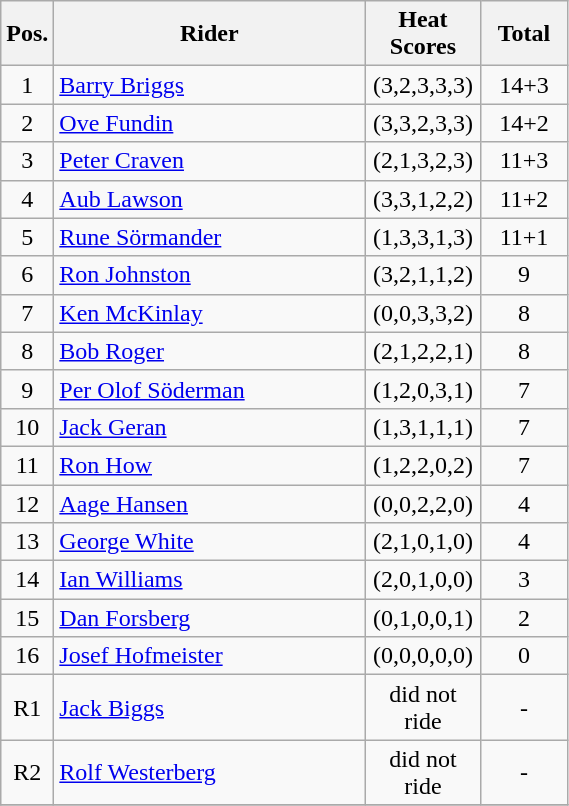<table class=wikitable>
<tr>
<th width=25px>Pos.</th>
<th width=200px>Rider</th>
<th width=70px>Heat Scores</th>
<th width=50px>Total</th>
</tr>
<tr align=center >
<td>1</td>
<td align=left> <a href='#'>Barry Briggs</a></td>
<td>(3,2,3,3,3)</td>
<td>14+3</td>
</tr>
<tr align=center >
<td>2</td>
<td align=left> <a href='#'>Ove Fundin</a></td>
<td>(3,3,2,3,3)</td>
<td>14+2</td>
</tr>
<tr align=center >
<td>3</td>
<td align=left> <a href='#'>Peter Craven</a></td>
<td>(2,1,3,2,3)</td>
<td>11+3</td>
</tr>
<tr align=center>
<td>4</td>
<td align=left> <a href='#'>Aub Lawson</a></td>
<td>(3,3,1,2,2)</td>
<td>11+2</td>
</tr>
<tr align=center>
<td>5</td>
<td align=left> <a href='#'>Rune Sörmander</a></td>
<td>(1,3,3,1,3)</td>
<td>11+1</td>
</tr>
<tr align=center>
<td>6</td>
<td align=left> <a href='#'>Ron Johnston</a></td>
<td>(3,2,1,1,2)</td>
<td>9</td>
</tr>
<tr align=center>
<td>7</td>
<td align=left> <a href='#'>Ken McKinlay</a></td>
<td>(0,0,3,3,2)</td>
<td>8</td>
</tr>
<tr align=center>
<td>8</td>
<td align=left> <a href='#'>Bob Roger</a></td>
<td>(2,1,2,2,1)</td>
<td>8</td>
</tr>
<tr align=center>
<td>9</td>
<td align=left> <a href='#'>Per Olof Söderman</a></td>
<td>(1,2,0,3,1)</td>
<td>7</td>
</tr>
<tr align=center>
<td>10</td>
<td align=left> <a href='#'>Jack Geran</a></td>
<td>(1,3,1,1,1)</td>
<td>7</td>
</tr>
<tr align=center>
<td>11</td>
<td align=left> <a href='#'>Ron How</a></td>
<td>(1,2,2,0,2)</td>
<td>7</td>
</tr>
<tr align=center>
<td>12</td>
<td align=left> <a href='#'>Aage Hansen</a></td>
<td>(0,0,2,2,0)</td>
<td>4</td>
</tr>
<tr align=center>
<td>13</td>
<td align=left> <a href='#'>George White</a></td>
<td>(2,1,0,1,0)</td>
<td>4</td>
</tr>
<tr align=center>
<td>14</td>
<td align=left> <a href='#'>Ian Williams</a></td>
<td>(2,0,1,0,0)</td>
<td>3</td>
</tr>
<tr align=center>
<td>15</td>
<td align=left> <a href='#'>Dan Forsberg</a></td>
<td>(0,1,0,0,1)</td>
<td>2</td>
</tr>
<tr align=center>
<td>16</td>
<td align=left> <a href='#'>Josef Hofmeister</a></td>
<td>(0,0,0,0,0)</td>
<td>0</td>
</tr>
<tr align=center>
<td>R1</td>
<td align=left> <a href='#'>Jack Biggs</a></td>
<td>did not ride</td>
<td>-</td>
</tr>
<tr align=center>
<td>R2</td>
<td align=left> <a href='#'>Rolf Westerberg</a></td>
<td>did not ride</td>
<td>-</td>
</tr>
<tr align=center>
</tr>
</table>
